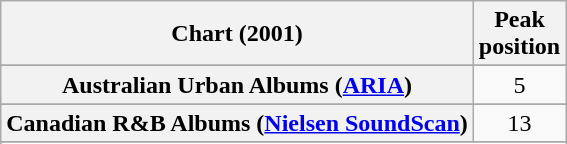<table class="wikitable plainrowheaders sortable" style="text-align:center;">
<tr>
<th>Chart (2001)</th>
<th>Peak<br>position</th>
</tr>
<tr>
</tr>
<tr>
<th scope="row">Australian Urban Albums (<a href='#'>ARIA</a>)</th>
<td>5</td>
</tr>
<tr>
</tr>
<tr>
</tr>
<tr>
<th scope="row">Canadian R&B Albums (<a href='#'>Nielsen SoundScan</a>)</th>
<td style="text-align:center;">13</td>
</tr>
<tr>
</tr>
<tr>
</tr>
<tr>
</tr>
<tr>
</tr>
<tr>
</tr>
<tr>
</tr>
</table>
